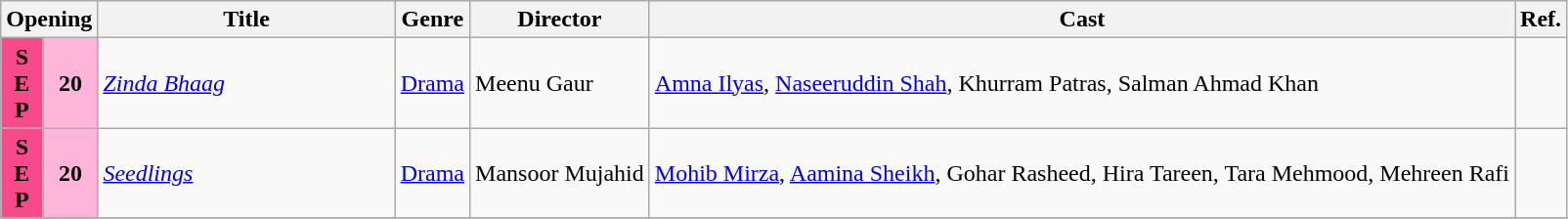<table class="wikitable">
<tr style="background:#b0e0e66; text-align:center;">
<th colspan="2"><strong>Opening</strong></th>
<th style="width:19%;"><strong>Title</strong></th>
<th><strong>Genre</strong></th>
<th><strong>Director</strong></th>
<th><strong>Cast</strong></th>
<th><strong>Ref.</strong></th>
</tr>
<tr>
<td rowspan="1" style="text-align:center; background:#f64a8a;"><strong>S<br>E<br>P</strong></td>
<td rowspan="1" style="text-align:center; textcolor:#000; background:#ffb5da;"><strong>20</strong></td>
<td><em><a href='#'>Zinda Bhaag</a></em></td>
<td><a href='#'>Drama</a></td>
<td>Meenu Gaur</td>
<td><a href='#'>Amna Ilyas</a>, <a href='#'>Naseeruddin Shah</a>, Khurram Patras, Salman Ahmad Khan</td>
<td></td>
</tr>
<tr>
<td rowspan="1" style="text-align:center; background:#f64a8a;"><strong>S<br>E<br>P</strong></td>
<td rowspan="1" style="text-align:center; textcolor:#000; background:#ffb5da;"><strong>20</strong></td>
<td><a href='#'><em>Seedlings</em></a></td>
<td><a href='#'>Drama</a></td>
<td>Mansoor Mujahid</td>
<td><a href='#'>Mohib Mirza</a>, <a href='#'>Aamina Sheikh</a>, Gohar Rasheed, Hira Tareen, Tara Mehmood, Mehreen Rafi</td>
<td></td>
</tr>
<tr>
</tr>
</table>
